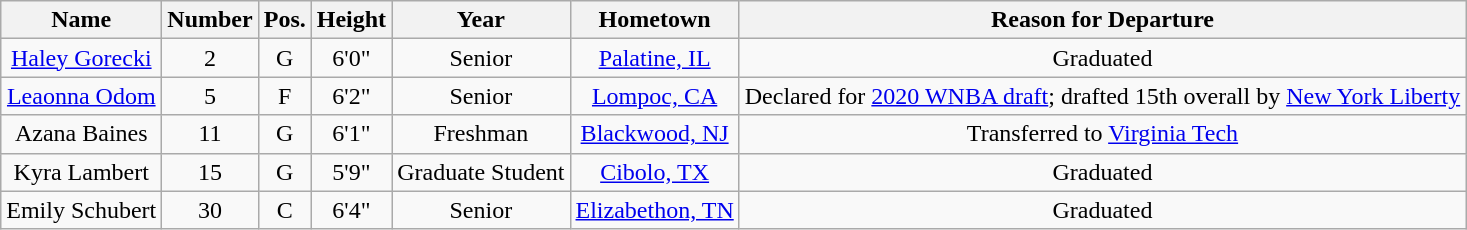<table class="wikitable sortable" border="1" style="text-align: center;">
<tr>
<th>Name</th>
<th>Number</th>
<th>Pos.</th>
<th>Height</th>
<th>Year</th>
<th>Hometown</th>
<th class="unsortable">Reason for Departure</th>
</tr>
<tr>
<td><a href='#'>Haley Gorecki</a></td>
<td>2</td>
<td>G</td>
<td>6'0"</td>
<td>Senior</td>
<td><a href='#'>Palatine, IL</a></td>
<td>Graduated</td>
</tr>
<tr>
<td><a href='#'>Leaonna Odom</a></td>
<td>5</td>
<td>F</td>
<td>6'2"</td>
<td>Senior</td>
<td><a href='#'>Lompoc, CA</a></td>
<td>Declared for <a href='#'>2020 WNBA draft</a>; drafted 15th overall by <a href='#'>New York Liberty</a></td>
</tr>
<tr>
<td>Azana Baines</td>
<td>11</td>
<td>G</td>
<td>6'1"</td>
<td>Freshman</td>
<td><a href='#'>Blackwood, NJ</a></td>
<td>Transferred to <a href='#'>Virginia Tech</a></td>
</tr>
<tr>
<td>Kyra Lambert</td>
<td>15</td>
<td>G</td>
<td>5'9"</td>
<td>Graduate Student</td>
<td><a href='#'>Cibolo, TX</a></td>
<td>Graduated</td>
</tr>
<tr>
<td>Emily Schubert</td>
<td>30</td>
<td>C</td>
<td>6'4"</td>
<td>Senior</td>
<td><a href='#'>Elizabethon, TN</a></td>
<td>Graduated</td>
</tr>
</table>
